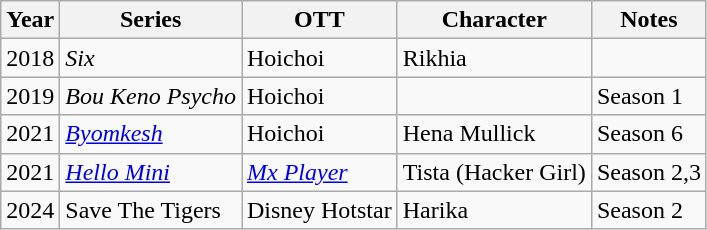<table class="wikitable sortable">
<tr>
<th>Year</th>
<th>Series</th>
<th>OTT</th>
<th>Character</th>
<th>Notes</th>
</tr>
<tr>
<td>2018</td>
<td><em>Six</em></td>
<td>Hoichoi</td>
<td>Rikhia</td>
<td></td>
</tr>
<tr>
<td>2019</td>
<td><em>Bou Keno Psycho</em></td>
<td>Hoichoi</td>
<td></td>
<td>Season 1</td>
</tr>
<tr>
<td>2021</td>
<td><em><a href='#'>Byomkesh</a></em></td>
<td>Hoichoi</td>
<td>Hena Mullick</td>
<td>Season 6</td>
</tr>
<tr>
<td>2021</td>
<td><em><a href='#'>Hello Mini</a></em></td>
<td><em><a href='#'>Mx Player</a></em></td>
<td>Tista (Hacker Girl)</td>
<td>Season 2,3</td>
</tr>
<tr>
<td>2024</td>
<td>Save The Tigers</td>
<td>Disney Hotstar</td>
<td>Harika</td>
<td>Season 2</td>
</tr>
</table>
